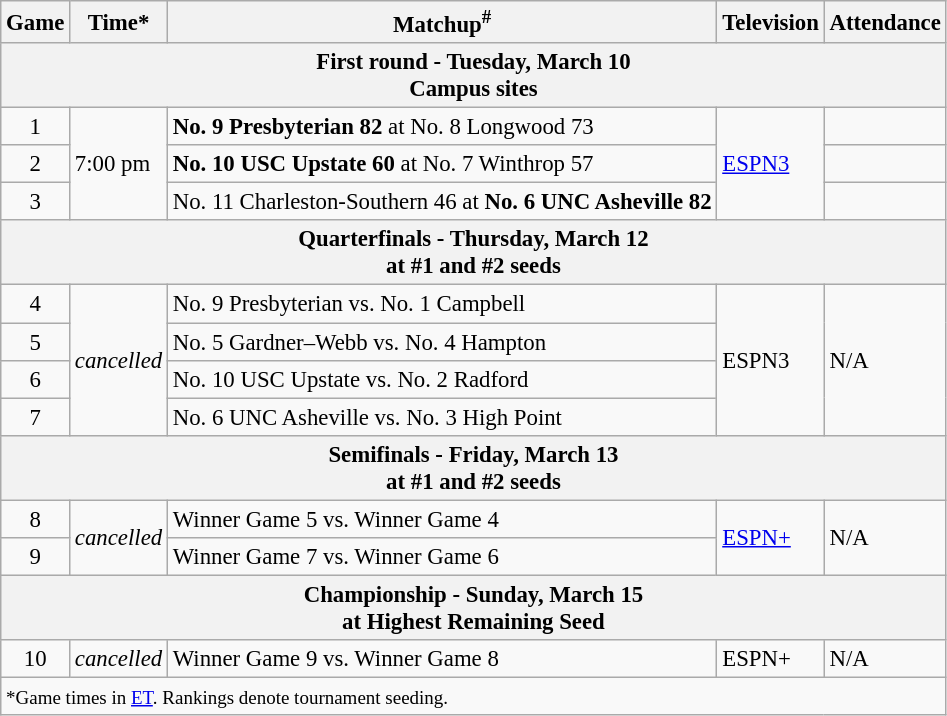<table class="wikitable" style="font-size: 95%">
<tr>
<th>Game</th>
<th>Time*</th>
<th>Matchup<sup>#</sup></th>
<th>Television</th>
<th>Attendance</th>
</tr>
<tr>
<th colspan=5>First round - Tuesday, March 10<br>Campus sites</th>
</tr>
<tr>
<td align=center>1</td>
<td rowspan=3>7:00 pm</td>
<td><strong>No. 9 Presbyterian 82</strong> at No. 8 Longwood 73</td>
<td rowspan=3><a href='#'>ESPN3</a></td>
<td></td>
</tr>
<tr>
<td align=center>2</td>
<td><strong>No. 10 USC Upstate 60</strong> at No. 7 Winthrop 57</td>
<td></td>
</tr>
<tr>
<td align=center>3</td>
<td>No. 11 Charleston-Southern 46 at <strong>No. 6 UNC Asheville 82</strong></td>
<td></td>
</tr>
<tr>
<th colspan=5>Quarterfinals - Thursday, March 12<br>at #1 and #2 seeds</th>
</tr>
<tr>
<td align=center>4</td>
<td rowspan=4><em>cancelled</em></td>
<td>No. 9 Presbyterian vs. No. 1 Campbell</td>
<td rowspan=4>ESPN3</td>
<td rowspan=4>N/A</td>
</tr>
<tr>
<td align=center>5</td>
<td>No. 5 Gardner–Webb vs. No. 4 Hampton</td>
</tr>
<tr>
<td align=center>6</td>
<td>No. 10 USC Upstate vs. No. 2 Radford</td>
</tr>
<tr>
<td align=center>7</td>
<td>No. 6 UNC Asheville vs. No. 3 High Point</td>
</tr>
<tr>
<th colspan=5>Semifinals - Friday, March 13<br>at #1 and #2 seeds</th>
</tr>
<tr>
<td align=center>8</td>
<td rowspan=2><em>cancelled</em></td>
<td>Winner Game 5 vs. Winner Game 4</td>
<td rowspan=2><a href='#'>ESPN+</a></td>
<td rowspan=2>N/A</td>
</tr>
<tr>
<td align=center>9</td>
<td>Winner Game 7 vs. Winner Game 6</td>
</tr>
<tr>
<th colspan=5>Championship - Sunday, March 15<br>at Highest Remaining Seed</th>
</tr>
<tr>
<td align=center>10</td>
<td><em>cancelled</em></td>
<td>Winner Game 9 vs. Winner Game 8</td>
<td>ESPN+</td>
<td>N/A</td>
</tr>
<tr>
<td colspan=5><small>*Game times in <a href='#'>ET</a>. Rankings denote tournament seeding.</small></td>
</tr>
</table>
